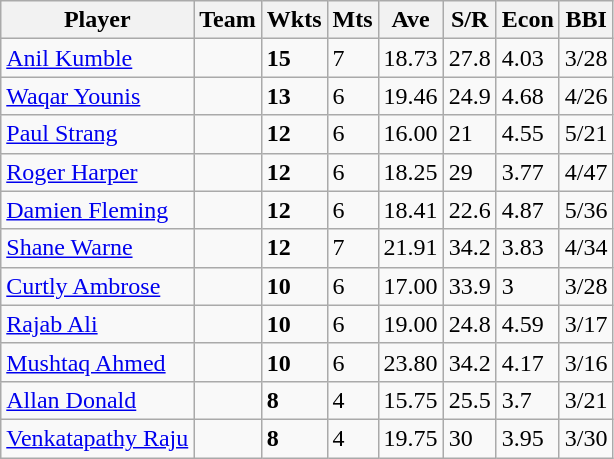<table class="wikitable sortable">
<tr>
<th>Player</th>
<th>Team</th>
<th>Wkts</th>
<th>Mts</th>
<th>Ave</th>
<th>S/R</th>
<th>Econ</th>
<th>BBI</th>
</tr>
<tr>
<td><a href='#'>Anil Kumble</a></td>
<td></td>
<td><strong>15</strong></td>
<td>7</td>
<td>18.73</td>
<td>27.8</td>
<td>4.03</td>
<td>3/28</td>
</tr>
<tr>
<td><a href='#'>Waqar Younis</a></td>
<td></td>
<td><strong>13</strong></td>
<td>6</td>
<td>19.46</td>
<td>24.9</td>
<td>4.68</td>
<td>4/26</td>
</tr>
<tr>
<td><a href='#'>Paul Strang</a></td>
<td></td>
<td><strong>12</strong></td>
<td>6</td>
<td>16.00</td>
<td>21</td>
<td>4.55</td>
<td>5/21</td>
</tr>
<tr>
<td><a href='#'>Roger Harper</a></td>
<td></td>
<td><strong>12</strong></td>
<td>6</td>
<td>18.25</td>
<td>29</td>
<td>3.77</td>
<td>4/47</td>
</tr>
<tr>
<td><a href='#'>Damien Fleming</a></td>
<td></td>
<td><strong>12</strong></td>
<td>6</td>
<td>18.41</td>
<td>22.6</td>
<td>4.87</td>
<td>5/36</td>
</tr>
<tr>
<td><a href='#'>Shane Warne</a></td>
<td></td>
<td><strong>12</strong></td>
<td>7</td>
<td>21.91</td>
<td>34.2</td>
<td>3.83</td>
<td>4/34</td>
</tr>
<tr>
<td><a href='#'>Curtly Ambrose</a></td>
<td></td>
<td><strong>10</strong></td>
<td>6</td>
<td>17.00</td>
<td>33.9</td>
<td>3</td>
<td>3/28</td>
</tr>
<tr>
<td><a href='#'>Rajab Ali</a></td>
<td></td>
<td><strong>10</strong></td>
<td>6</td>
<td>19.00</td>
<td>24.8</td>
<td>4.59</td>
<td>3/17</td>
</tr>
<tr>
<td><a href='#'>Mushtaq Ahmed</a></td>
<td></td>
<td><strong>10</strong></td>
<td>6</td>
<td>23.80</td>
<td>34.2</td>
<td>4.17</td>
<td>3/16</td>
</tr>
<tr>
<td><a href='#'>Allan Donald</a></td>
<td></td>
<td><strong>8</strong></td>
<td>4</td>
<td>15.75</td>
<td>25.5</td>
<td>3.7</td>
<td>3/21</td>
</tr>
<tr>
<td><a href='#'>Venkatapathy Raju</a></td>
<td></td>
<td><strong>8</strong></td>
<td>4</td>
<td>19.75</td>
<td>30</td>
<td>3.95</td>
<td>3/30</td>
</tr>
</table>
